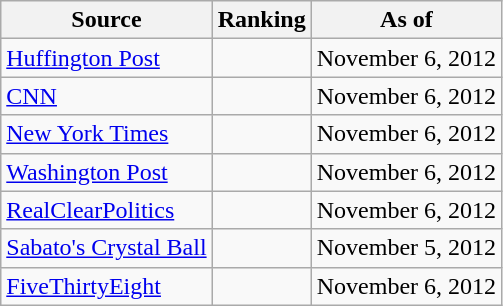<table class="wikitable" style="text-align:center">
<tr>
<th>Source</th>
<th>Ranking</th>
<th>As of</th>
</tr>
<tr>
<td align="left"><a href='#'>Huffington Post</a></td>
<td></td>
<td>November 6, 2012</td>
</tr>
<tr>
<td align="left"><a href='#'>CNN</a></td>
<td></td>
<td>November 6, 2012</td>
</tr>
<tr>
<td align=left><a href='#'>New York Times</a></td>
<td></td>
<td>November 6, 2012</td>
</tr>
<tr>
<td align="left"><a href='#'>Washington Post</a></td>
<td></td>
<td>November 6, 2012</td>
</tr>
<tr>
<td align="left"><a href='#'>RealClearPolitics</a></td>
<td></td>
<td>November 6, 2012</td>
</tr>
<tr>
<td align="left"><a href='#'>Sabato's Crystal Ball</a></td>
<td></td>
<td>November 5, 2012</td>
</tr>
<tr>
<td align="left"><a href='#'>FiveThirtyEight</a></td>
<td></td>
<td>November 6, 2012</td>
</tr>
</table>
